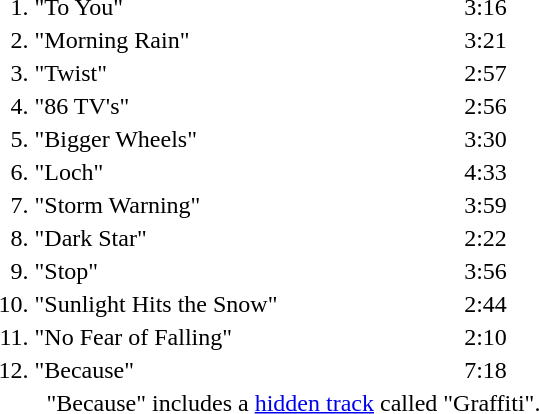<table style="background: transparent; margin: auto auto auto 2em ">
<tr>
<td align="right">1.</td>
<td>"To You"</td>
<td>3:16</td>
</tr>
<tr>
<td align="right">2.</td>
<td>"Morning Rain"</td>
<td>3:21</td>
</tr>
<tr>
<td align="right">3.</td>
<td>"Twist"</td>
<td>2:57</td>
</tr>
<tr>
<td align="right">4.</td>
<td>"86 TV's"</td>
<td>2:56</td>
</tr>
<tr>
<td align="right">5.</td>
<td>"Bigger Wheels"</td>
<td>3:30</td>
</tr>
<tr>
<td align="right">6.</td>
<td>"Loch"</td>
<td>4:33</td>
</tr>
<tr>
<td align="right">7.</td>
<td>"Storm Warning"</td>
<td>3:59</td>
</tr>
<tr>
<td align="right">8.</td>
<td>"Dark Star"</td>
<td>2:22</td>
</tr>
<tr>
<td align="right">9.</td>
<td>"Stop"</td>
<td>3:56</td>
</tr>
<tr>
<td align="right">10.</td>
<td>"Sunlight Hits the Snow"</td>
<td>2:44</td>
</tr>
<tr>
<td align="right">11.</td>
<td>"No Fear of Falling"</td>
<td>2:10</td>
</tr>
<tr>
<td align="right">12.</td>
<td>"Because"</td>
<td>7:18</td>
</tr>
<tr>
<td></td>
<td colspan="2">  "Because" includes a <a href='#'>hidden track</a> called "Graffiti".</td>
</tr>
<tr>
</tr>
</table>
